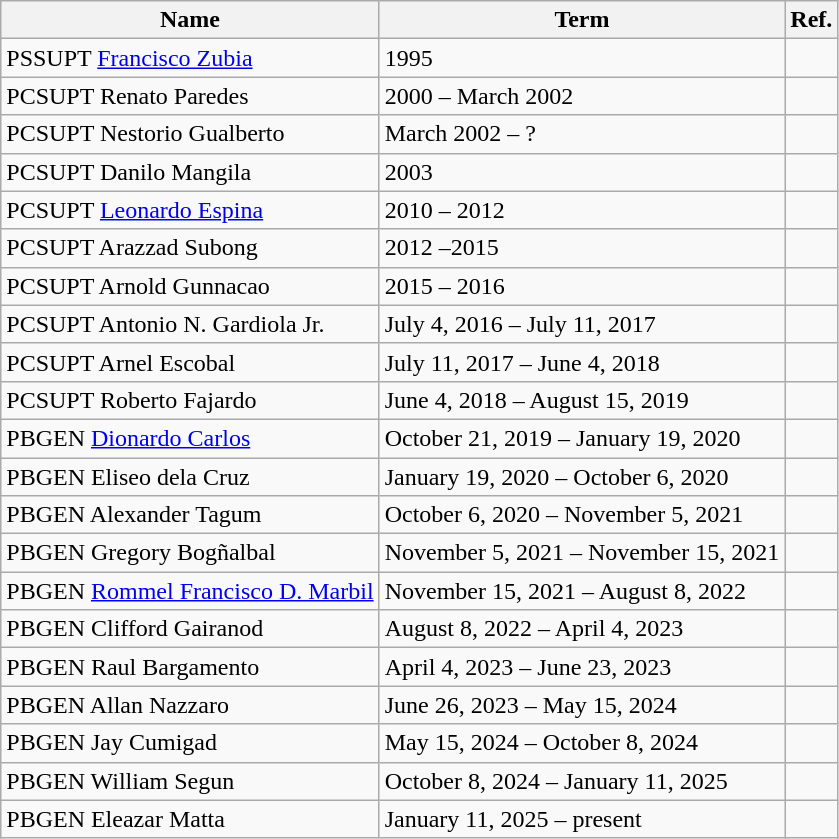<table class="wikitable sortable">
<tr>
<th>Name</th>
<th>Term</th>
<th>Ref.</th>
</tr>
<tr>
<td>PSSUPT <a href='#'>Francisco Zubia</a></td>
<td>1995</td>
<td></td>
</tr>
<tr>
<td>PCSUPT Renato Paredes</td>
<td>2000 – March 2002</td>
<td></td>
</tr>
<tr>
<td>PCSUPT Nestorio Gualberto</td>
<td>March 2002 – ?</td>
<td></td>
</tr>
<tr>
<td>PCSUPT Danilo Mangila</td>
<td>2003</td>
<td></td>
</tr>
<tr>
<td>PCSUPT <a href='#'>Leonardo Espina</a></td>
<td>2010 – 2012</td>
<td></td>
</tr>
<tr>
<td>PCSUPT Arazzad Subong</td>
<td>2012 –2015</td>
<td></td>
</tr>
<tr>
<td>PCSUPT Arnold Gunnacao</td>
<td>2015 – 2016</td>
<td></td>
</tr>
<tr>
<td>PCSUPT Antonio N. Gardiola Jr.</td>
<td>July 4, 2016 – July 11, 2017</td>
<td></td>
</tr>
<tr>
<td>PCSUPT Arnel Escobal</td>
<td>July 11, 2017 – June 4, 2018</td>
<td></td>
</tr>
<tr>
<td>PCSUPT Roberto Fajardo</td>
<td>June 4, 2018 – August 15, 2019</td>
<td></td>
</tr>
<tr>
<td>PBGEN <a href='#'>Dionardo Carlos</a></td>
<td>October 21, 2019 – January 19, 2020</td>
<td></td>
</tr>
<tr>
<td>PBGEN Eliseo dela Cruz</td>
<td>January 19, 2020 – October 6, 2020</td>
<td></td>
</tr>
<tr>
<td>PBGEN Alexander Tagum</td>
<td>October 6, 2020 – November 5, 2021</td>
<td></td>
</tr>
<tr>
<td>PBGEN Gregory Bogñalbal</td>
<td>November 5, 2021 – November 15, 2021</td>
<td></td>
</tr>
<tr>
<td>PBGEN <a href='#'>Rommel Francisco D. Marbil</a></td>
<td>November 15, 2021 – August 8, 2022</td>
<td></td>
</tr>
<tr>
<td>PBGEN Clifford Gairanod</td>
<td>August 8, 2022 – April 4, 2023</td>
<td></td>
</tr>
<tr>
<td>PBGEN Raul Bargamento</td>
<td>April 4, 2023 – June 23, 2023</td>
<td></td>
</tr>
<tr>
<td>PBGEN Allan Nazzaro</td>
<td>June 26, 2023 – May 15, 2024</td>
<td></td>
</tr>
<tr>
<td>PBGEN Jay Cumigad</td>
<td>May 15, 2024 – October 8, 2024</td>
<td></td>
</tr>
<tr>
<td>PBGEN William Segun</td>
<td>October 8, 2024 – January 11, 2025</td>
<td></td>
</tr>
<tr>
<td>PBGEN Eleazar Matta</td>
<td>January 11, 2025 – present</td>
<td></td>
</tr>
</table>
